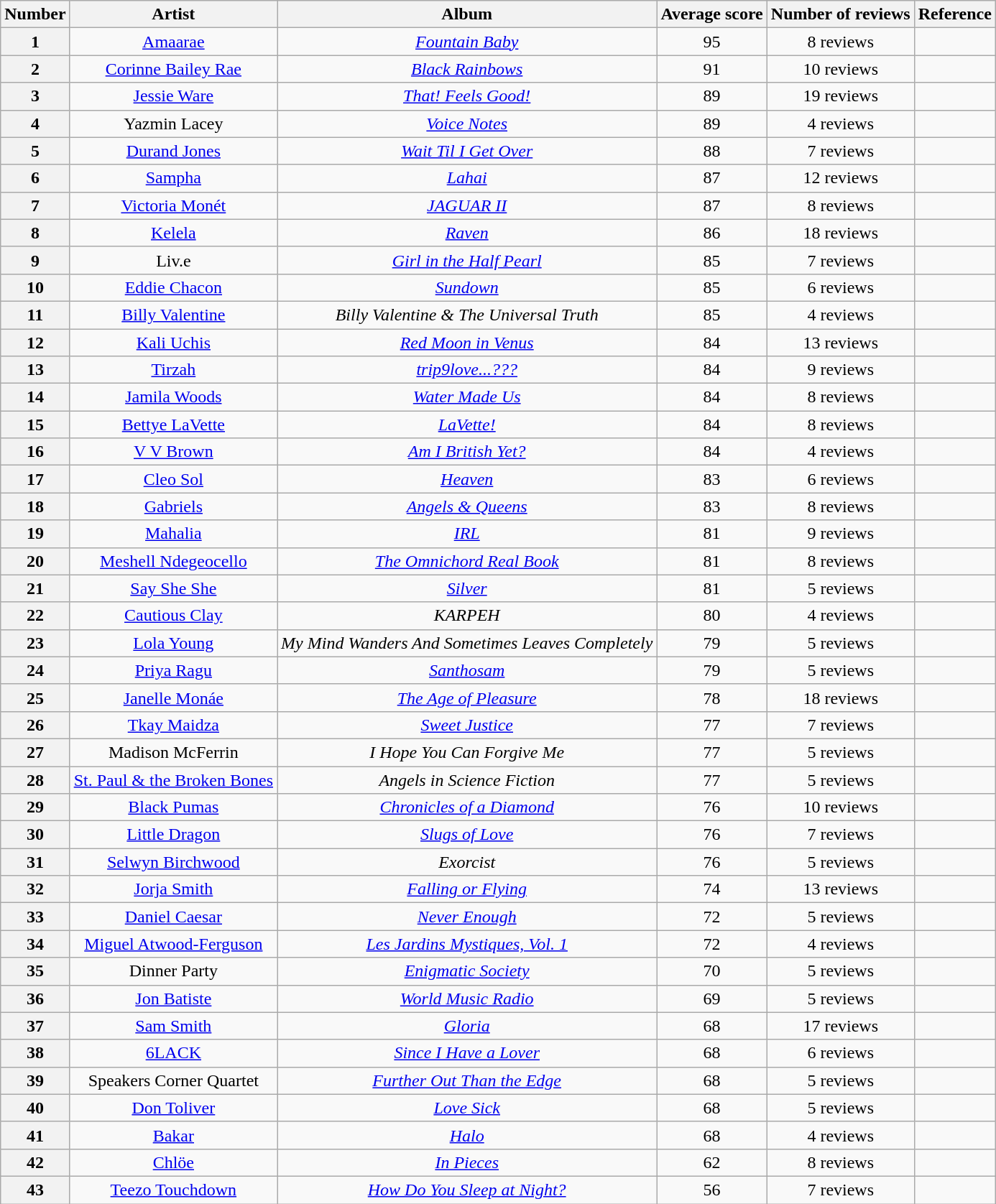<table class="wikitable sortable" style="text-align:center;">
<tr>
<th scope="col">Number</th>
<th scope="col">Artist</th>
<th scope="col">Album</th>
<th scope="col">Average score</th>
<th scope="col">Number of reviews</th>
<th scope="col">Reference</th>
</tr>
<tr>
<th scope="row">1</th>
<td><a href='#'>Amaarae</a></td>
<td><em><a href='#'>Fountain Baby</a></em></td>
<td>95</td>
<td>8 reviews</td>
<td></td>
</tr>
<tr>
<th scope="row">2</th>
<td><a href='#'>Corinne Bailey Rae</a></td>
<td><em><a href='#'>Black Rainbows</a></em></td>
<td>91</td>
<td>10 reviews</td>
<td></td>
</tr>
<tr>
<th scope="row">3</th>
<td><a href='#'>Jessie Ware</a></td>
<td><em><a href='#'>That! Feels Good!</a></em></td>
<td>89</td>
<td>19 reviews</td>
<td></td>
</tr>
<tr>
<th scope="row">4</th>
<td>Yazmin Lacey</td>
<td><em><a href='#'>Voice Notes</a></em></td>
<td>89</td>
<td>4 reviews</td>
<td></td>
</tr>
<tr>
<th scope="row">5</th>
<td><a href='#'>Durand Jones</a></td>
<td><em><a href='#'>Wait Til I Get Over</a></em></td>
<td>88</td>
<td>7 reviews</td>
<td></td>
</tr>
<tr>
<th scope="row">6</th>
<td><a href='#'>Sampha</a></td>
<td><em><a href='#'>Lahai</a></em></td>
<td>87</td>
<td>12 reviews</td>
<td></td>
</tr>
<tr>
<th scope="row">7</th>
<td><a href='#'>Victoria Monét</a></td>
<td><em><a href='#'>JAGUAR II</a></em></td>
<td>87</td>
<td>8 reviews</td>
<td></td>
</tr>
<tr>
<th scope="row">8</th>
<td><a href='#'>Kelela</a></td>
<td><em><a href='#'>Raven</a></em></td>
<td>86</td>
<td>18 reviews</td>
<td></td>
</tr>
<tr>
<th scope="row">9</th>
<td>Liv.e</td>
<td><em><a href='#'>Girl in the Half Pearl</a></em></td>
<td>85</td>
<td>7 reviews</td>
<td></td>
</tr>
<tr>
<th scope="row">10</th>
<td><a href='#'>Eddie Chacon</a></td>
<td><em><a href='#'>Sundown</a></em></td>
<td>85</td>
<td>6 reviews</td>
<td></td>
</tr>
<tr>
<th scope="row">11</th>
<td><a href='#'>Billy Valentine</a></td>
<td><em>Billy Valentine & The Universal Truth</em></td>
<td>85</td>
<td>4 reviews</td>
<td></td>
</tr>
<tr>
<th scope="row">12</th>
<td><a href='#'>Kali Uchis</a></td>
<td><em><a href='#'>Red Moon in Venus</a></em></td>
<td>84</td>
<td>13 reviews</td>
<td></td>
</tr>
<tr>
<th scope="row">13</th>
<td><a href='#'>Tirzah</a></td>
<td><em><a href='#'>trip9love...???</a></em></td>
<td>84</td>
<td>9 reviews</td>
<td></td>
</tr>
<tr>
<th scope="row">14</th>
<td><a href='#'>Jamila Woods</a></td>
<td><em><a href='#'>Water Made Us</a></em></td>
<td>84</td>
<td>8 reviews</td>
<td></td>
</tr>
<tr>
<th scope="row">15</th>
<td><a href='#'>Bettye LaVette</a></td>
<td><em><a href='#'>LaVette!</a></em></td>
<td>84</td>
<td>8 reviews</td>
<td></td>
</tr>
<tr>
<th scope="row">16</th>
<td><a href='#'>V V Brown</a></td>
<td><em><a href='#'>Am I British Yet?</a></em></td>
<td>84</td>
<td>4 reviews</td>
<td></td>
</tr>
<tr>
<th scope="row">17</th>
<td><a href='#'>Cleo Sol</a></td>
<td><em><a href='#'>Heaven</a></em></td>
<td>83</td>
<td>6 reviews</td>
<td></td>
</tr>
<tr>
<th scope="row">18</th>
<td><a href='#'>Gabriels</a></td>
<td><em><a href='#'>Angels & Queens</a></em></td>
<td>83</td>
<td>8 reviews</td>
<td></td>
</tr>
<tr>
<th scope="row">19</th>
<td><a href='#'>Mahalia</a></td>
<td><em><a href='#'>IRL</a></em></td>
<td>81</td>
<td>9 reviews</td>
<td></td>
</tr>
<tr>
<th scope="row">20</th>
<td><a href='#'>Meshell Ndegeocello</a></td>
<td><em><a href='#'>The Omnichord Real Book</a></em></td>
<td>81</td>
<td>8 reviews</td>
<td></td>
</tr>
<tr>
<th scope="row">21</th>
<td><a href='#'>Say She She</a></td>
<td><em><a href='#'>Silver</a></em></td>
<td>81</td>
<td>5 reviews</td>
<td></td>
</tr>
<tr>
<th scope="row">22</th>
<td><a href='#'>Cautious Clay</a></td>
<td><em>KARPEH</em></td>
<td>80</td>
<td>4 reviews</td>
<td></td>
</tr>
<tr>
<th scope="row">23</th>
<td><a href='#'>Lola Young</a></td>
<td><em>My Mind Wanders And Sometimes Leaves Completely</em></td>
<td>79</td>
<td>5 reviews</td>
<td></td>
</tr>
<tr>
<th scope="row">24</th>
<td><a href='#'>Priya Ragu</a></td>
<td><em><a href='#'>Santhosam</a></em></td>
<td>79</td>
<td>5 reviews</td>
<td></td>
</tr>
<tr>
<th scope="row">25</th>
<td><a href='#'>Janelle Monáe</a></td>
<td><em><a href='#'>The Age of Pleasure</a></em></td>
<td>78</td>
<td>18 reviews</td>
<td></td>
</tr>
<tr>
<th scope="row">26</th>
<td><a href='#'>Tkay Maidza</a></td>
<td><em><a href='#'>Sweet Justice</a></em></td>
<td>77</td>
<td>7 reviews</td>
<td></td>
</tr>
<tr>
<th scope="row">27</th>
<td>Madison McFerrin</td>
<td><em>I Hope You Can Forgive Me</em></td>
<td>77</td>
<td>5 reviews</td>
<td></td>
</tr>
<tr>
<th scope="row">28</th>
<td><a href='#'>St. Paul & the Broken Bones</a></td>
<td><em>Angels in Science Fiction</em></td>
<td>77</td>
<td>5 reviews</td>
<td></td>
</tr>
<tr>
<th scope="row">29</th>
<td><a href='#'>Black Pumas</a></td>
<td><em><a href='#'>Chronicles of a Diamond</a></em></td>
<td>76</td>
<td>10 reviews</td>
<td></td>
</tr>
<tr>
<th scope="row">30</th>
<td><a href='#'>Little Dragon</a></td>
<td><em><a href='#'>Slugs of Love</a></em></td>
<td>76</td>
<td>7 reviews</td>
<td></td>
</tr>
<tr>
<th scope="row">31</th>
<td><a href='#'>Selwyn Birchwood</a></td>
<td><em>Exorcist</em></td>
<td>76</td>
<td>5 reviews</td>
<td></td>
</tr>
<tr>
<th scope="row">32</th>
<td><a href='#'>Jorja Smith</a></td>
<td><em><a href='#'>Falling or Flying</a></em></td>
<td>74</td>
<td>13 reviews</td>
<td></td>
</tr>
<tr>
<th scope="row">33</th>
<td><a href='#'>Daniel Caesar</a></td>
<td><em><a href='#'>Never Enough</a></em></td>
<td>72</td>
<td>5 reviews</td>
<td></td>
</tr>
<tr>
<th scope="row">34</th>
<td><a href='#'>Miguel Atwood-Ferguson</a></td>
<td><em><a href='#'>Les Jardins Mystiques, Vol. 1</a></em></td>
<td>72</td>
<td>4 reviews</td>
<td></td>
</tr>
<tr>
<th scope="row">35</th>
<td>Dinner Party</td>
<td><em><a href='#'>Enigmatic Society</a></em></td>
<td>70</td>
<td>5 reviews</td>
<td></td>
</tr>
<tr>
<th scope="row">36</th>
<td><a href='#'>Jon Batiste</a></td>
<td><em><a href='#'>World Music Radio</a></em></td>
<td>69</td>
<td>5 reviews</td>
<td></td>
</tr>
<tr>
<th scope="row">37</th>
<td><a href='#'>Sam Smith</a></td>
<td><em><a href='#'>Gloria</a></em></td>
<td>68</td>
<td>17 reviews</td>
<td></td>
</tr>
<tr>
<th scope="row">38</th>
<td><a href='#'>6LACK</a></td>
<td><em><a href='#'>Since I Have a Lover</a></em></td>
<td>68</td>
<td>6 reviews</td>
<td></td>
</tr>
<tr>
<th scope="row">39</th>
<td>Speakers Corner Quartet</td>
<td><em><a href='#'>Further Out Than the Edge</a></em></td>
<td>68</td>
<td>5 reviews</td>
<td></td>
</tr>
<tr>
<th scope="row">40</th>
<td><a href='#'>Don Toliver</a></td>
<td><em><a href='#'>Love Sick</a></em></td>
<td>68</td>
<td>5 reviews</td>
<td></td>
</tr>
<tr>
<th scope="row">41</th>
<td><a href='#'>Bakar</a></td>
<td><em><a href='#'>Halo</a></em></td>
<td>68</td>
<td>4 reviews</td>
<td></td>
</tr>
<tr>
<th scope="row">42</th>
<td><a href='#'>Chlöe</a></td>
<td><em><a href='#'>In Pieces</a></em></td>
<td>62</td>
<td>8 reviews</td>
<td></td>
</tr>
<tr>
<th scope="row">43</th>
<td><a href='#'>Teezo Touchdown</a></td>
<td><em><a href='#'>How Do You Sleep at Night?</a></em></td>
<td>56</td>
<td>7 reviews</td>
<td></td>
</tr>
</table>
